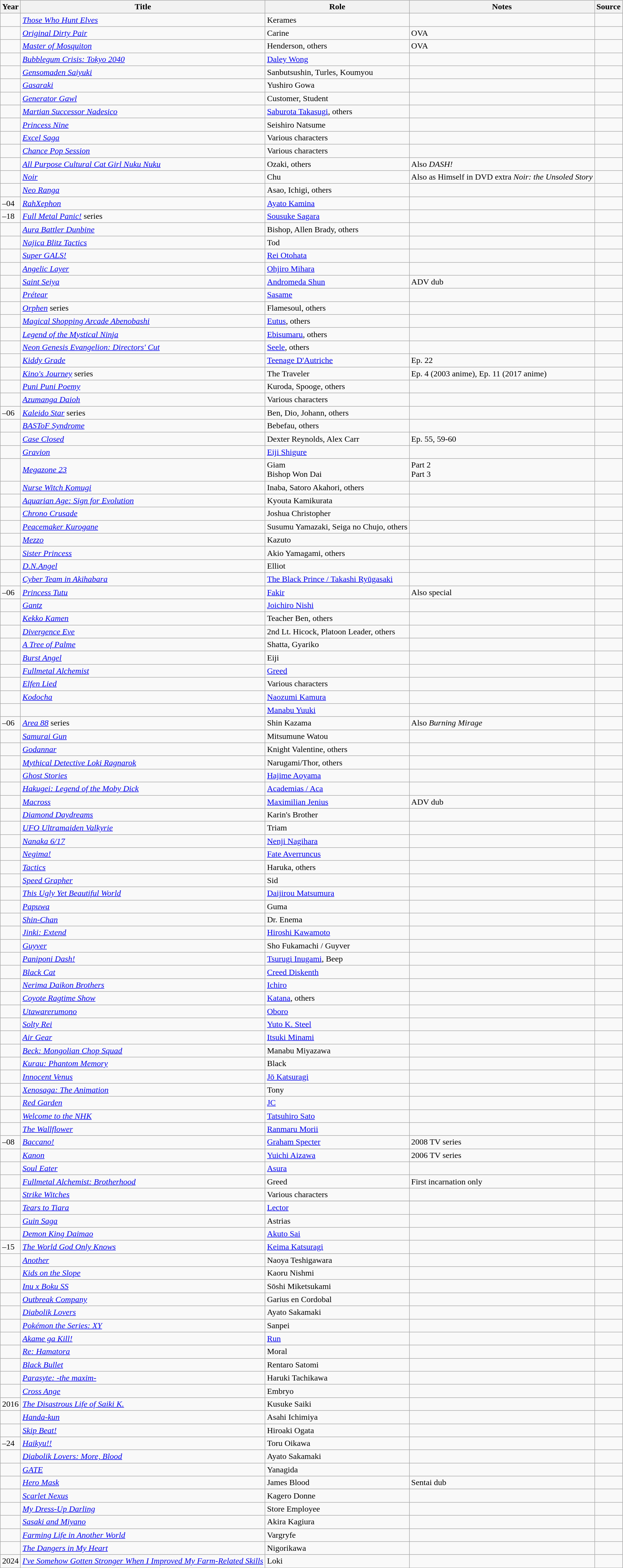<table class="wikitable sortable plainrowheaders">
<tr>
<th>Year</th>
<th>Title</th>
<th>Role</th>
<th class="unsortable">Notes</th>
<th class="unsortable">Source</th>
</tr>
<tr>
<td></td>
<td><em><a href='#'>Those Who Hunt Elves</a></em></td>
<td>Kerames</td>
<td></td>
<td></td>
</tr>
<tr>
<td></td>
<td><em><a href='#'>Original Dirty Pair</a></em></td>
<td>Carine</td>
<td>OVA</td>
<td></td>
</tr>
<tr>
<td></td>
<td><em><a href='#'>Master of Mosquiton</a></em></td>
<td>Henderson, others</td>
<td>OVA</td>
<td></td>
</tr>
<tr>
<td></td>
<td><em><a href='#'>Bubblegum Crisis: Tokyo 2040</a></em></td>
<td><a href='#'>Daley Wong</a></td>
<td></td>
<td></td>
</tr>
<tr>
<td></td>
<td><em><a href='#'>Gensomaden Saiyuki</a></em></td>
<td>Sanbutsushin, Turles, Koumyou</td>
<td></td>
<td></td>
</tr>
<tr>
<td></td>
<td><em><a href='#'>Gasaraki</a></em></td>
<td>Yushiro Gowa</td>
<td></td>
<td></td>
</tr>
<tr>
<td></td>
<td><em><a href='#'>Generator Gawl</a></em></td>
<td>Customer, Student</td>
<td></td>
<td></td>
</tr>
<tr>
<td></td>
<td><em><a href='#'>Martian Successor Nadesico</a></em></td>
<td><a href='#'>Saburota Takasugi</a>, others</td>
<td></td>
<td></td>
</tr>
<tr>
<td></td>
<td><em><a href='#'>Princess Nine</a></em></td>
<td>Seishiro Natsume</td>
<td></td>
<td></td>
</tr>
<tr>
<td></td>
<td><em><a href='#'>Excel Saga</a></em></td>
<td>Various characters</td>
<td></td>
<td></td>
</tr>
<tr>
<td></td>
<td><em><a href='#'>Chance Pop Session</a></em></td>
<td>Various characters</td>
<td></td>
<td></td>
</tr>
<tr>
<td></td>
<td><em><a href='#'>All Purpose Cultural Cat Girl Nuku Nuku</a></em></td>
<td>Ozaki, others</td>
<td>Also <em>DASH!</em></td>
<td></td>
</tr>
<tr>
<td></td>
<td><em><a href='#'>Noir</a></em></td>
<td>Chu</td>
<td>Also as Himself in DVD extra <em>Noir: the Unsoled Story</em></td>
<td></td>
</tr>
<tr>
<td></td>
<td><em><a href='#'>Neo Ranga</a></em></td>
<td>Asao, Ichigi, others</td>
<td></td>
<td></td>
</tr>
<tr>
<td>–04</td>
<td><em><a href='#'>RahXephon</a></em></td>
<td><a href='#'>Ayato Kamina</a></td>
<td></td>
<td></td>
</tr>
<tr>
<td>–18</td>
<td><em><a href='#'>Full Metal Panic!</a></em> series</td>
<td><a href='#'>Sousuke Sagara</a></td>
<td></td>
<td></td>
</tr>
<tr>
<td></td>
<td><em><a href='#'>Aura Battler Dunbine</a></em></td>
<td>Bishop, Allen Brady, others</td>
<td></td>
<td></td>
</tr>
<tr>
<td></td>
<td><em><a href='#'>Najica Blitz Tactics</a></em></td>
<td>Tod</td>
<td></td>
<td></td>
</tr>
<tr>
<td></td>
<td><em><a href='#'>Super GALS!</a></em></td>
<td><a href='#'>Rei Otohata</a></td>
<td></td>
<td></td>
</tr>
<tr>
<td></td>
<td><em><a href='#'>Angelic Layer</a></em></td>
<td><a href='#'>Ohjiro Mihara</a></td>
<td></td>
<td></td>
</tr>
<tr>
<td></td>
<td><em><a href='#'>Saint Seiya</a></em></td>
<td><a href='#'>Andromeda Shun</a></td>
<td>ADV dub</td>
<td></td>
</tr>
<tr>
<td></td>
<td><em><a href='#'>Prétear</a></em></td>
<td><a href='#'>Sasame</a></td>
<td></td>
<td></td>
</tr>
<tr>
<td></td>
<td><em><a href='#'>Orphen</a></em> series</td>
<td>Flamesoul, others</td>
<td></td>
<td></td>
</tr>
<tr>
<td></td>
<td><em><a href='#'>Magical Shopping Arcade Abenobashi </a></em></td>
<td><a href='#'>Eutus</a>, others</td>
<td></td>
<td></td>
</tr>
<tr>
<td></td>
<td><em><a href='#'>Legend of the Mystical Ninja</a></em></td>
<td><a href='#'>Ebisumaru</a>, others</td>
<td></td>
<td></td>
</tr>
<tr>
<td></td>
<td><em><a href='#'>Neon Genesis Evangelion: Directors' Cut</a></em></td>
<td><a href='#'>Seele</a>, others</td>
<td></td>
<td></td>
</tr>
<tr>
<td></td>
<td><em><a href='#'>Kiddy Grade</a></em></td>
<td><a href='#'>Teenage D'Autriche</a></td>
<td>Ep. 22</td>
<td></td>
</tr>
<tr>
<td></td>
<td><em><a href='#'>Kino's Journey</a></em> series</td>
<td>The Traveler</td>
<td>Ep. 4 (2003 anime), Ep. 11 (2017 anime)</td>
<td></td>
</tr>
<tr>
<td></td>
<td><em><a href='#'>Puni Puni Poemy</a></em></td>
<td>Kuroda, Spooge, others</td>
<td></td>
<td></td>
</tr>
<tr>
<td></td>
<td><em><a href='#'>Azumanga Daioh</a></em></td>
<td>Various characters</td>
<td></td>
<td></td>
</tr>
<tr>
<td>–06</td>
<td><em><a href='#'>Kaleido Star</a></em> series</td>
<td>Ben, Dio, Johann, others</td>
<td></td>
<td></td>
</tr>
<tr>
<td></td>
<td><em><a href='#'>BASToF Syndrome</a></em></td>
<td>Bebefau, others</td>
<td></td>
<td></td>
</tr>
<tr>
<td></td>
<td><em><a href='#'>Case Closed</a></em></td>
<td>Dexter Reynolds, Alex Carr</td>
<td>Ep. 55, 59-60</td>
<td></td>
</tr>
<tr>
<td></td>
<td><em><a href='#'>Gravion</a></em></td>
<td><a href='#'>Eiji Shigure</a></td>
<td></td>
<td></td>
</tr>
<tr>
<td></td>
<td><em><a href='#'>Megazone 23</a></em></td>
<td>Giam<br>Bishop Won Dai</td>
<td>Part 2<br>Part 3</td>
<td></td>
</tr>
<tr>
<td></td>
<td><em><a href='#'>Nurse Witch Komugi</a></em></td>
<td>Inaba, Satoro Akahori, others</td>
<td></td>
<td></td>
</tr>
<tr>
<td></td>
<td><em><a href='#'>Aquarian Age: Sign for Evolution</a></em></td>
<td>Kyouta Kamikurata </td>
<td></td>
<td></td>
</tr>
<tr>
<td></td>
<td><em><a href='#'>Chrono Crusade</a></em></td>
<td>Joshua Christopher</td>
<td></td>
<td></td>
</tr>
<tr>
<td></td>
<td><em><a href='#'>Peacemaker Kurogane</a></em></td>
<td>Susumu Yamazaki, Seiga no Chujo, others</td>
<td></td>
<td></td>
</tr>
<tr>
<td></td>
<td><em><a href='#'>Mezzo</a></em></td>
<td>Kazuto</td>
<td></td>
<td></td>
</tr>
<tr>
<td></td>
<td><em><a href='#'>Sister Princess</a></em></td>
<td>Akio Yamagami, others</td>
<td></td>
<td></td>
</tr>
<tr>
<td></td>
<td><em><a href='#'>D.N.Angel</a></em></td>
<td>Elliot</td>
<td></td>
<td></td>
</tr>
<tr>
<td></td>
<td><em><a href='#'>Cyber Team in Akihabara</a></em></td>
<td><a href='#'>The Black Prince / Takashi Ryūgasaki</a></td>
<td></td>
<td></td>
</tr>
<tr>
<td>–06</td>
<td><em><a href='#'>Princess Tutu</a></em></td>
<td><a href='#'>Fakir</a></td>
<td>Also special</td>
<td></td>
</tr>
<tr>
<td></td>
<td><em><a href='#'>Gantz</a></em></td>
<td><a href='#'>Joichiro Nishi</a></td>
<td></td>
<td></td>
</tr>
<tr>
<td></td>
<td><em><a href='#'>Kekko Kamen</a></em></td>
<td>Teacher Ben, others</td>
<td></td>
<td></td>
</tr>
<tr>
<td></td>
<td><em><a href='#'>Divergence Eve</a></em></td>
<td>2nd Lt. Hicock, Platoon Leader, others</td>
<td></td>
<td></td>
</tr>
<tr>
<td></td>
<td><em><a href='#'>A Tree of Palme</a></em></td>
<td>Shatta, Gyariko</td>
<td></td>
<td></td>
</tr>
<tr>
<td></td>
<td><em><a href='#'>Burst Angel</a></em></td>
<td>Eiji</td>
<td></td>
<td></td>
</tr>
<tr>
<td></td>
<td><em><a href='#'>Fullmetal Alchemist</a></em></td>
<td><a href='#'>Greed</a></td>
<td></td>
<td></td>
</tr>
<tr>
<td></td>
<td><em><a href='#'>Elfen Lied</a></em></td>
<td>Various characters</td>
<td></td>
<td></td>
</tr>
<tr>
<td></td>
<td><em><a href='#'>Kodocha</a></em></td>
<td><a href='#'>Naozumi Kamura</a></td>
<td></td>
<td></td>
</tr>
<tr>
<td></td>
<td><em></em></td>
<td><a href='#'>Manabu Yuuki</a> </td>
<td></td>
<td></td>
</tr>
<tr>
<td>–06</td>
<td><em><a href='#'>Area 88</a></em> series</td>
<td>Shin Kazama </td>
<td>Also <em>Burning Mirage</em></td>
<td></td>
</tr>
<tr>
<td></td>
<td><em><a href='#'>Samurai Gun</a></em></td>
<td>Mitsumune Watou</td>
<td></td>
<td></td>
</tr>
<tr>
<td></td>
<td><em><a href='#'>Godannar</a></em></td>
<td>Knight Valentine, others</td>
<td></td>
<td></td>
</tr>
<tr>
<td></td>
<td><em><a href='#'>Mythical Detective Loki Ragnarok</a></em></td>
<td>Narugami/Thor, others</td>
<td></td>
<td></td>
</tr>
<tr>
<td></td>
<td><em><a href='#'>Ghost Stories</a></em></td>
<td><a href='#'>Hajime Aoyama</a></td>
<td></td>
<td></td>
</tr>
<tr>
<td></td>
<td><em><a href='#'>Hakugei: Legend of the Moby Dick</a></em></td>
<td><a href='#'>Academias / Aca</a></td>
<td></td>
<td></td>
</tr>
<tr>
<td></td>
<td><em><a href='#'>Macross</a></em></td>
<td><a href='#'>Maximilian Jenius</a></td>
<td>ADV dub</td>
<td></td>
</tr>
<tr>
<td></td>
<td><em><a href='#'>Diamond Daydreams</a></em></td>
<td>Karin's Brother</td>
<td></td>
<td></td>
</tr>
<tr>
<td></td>
<td><em><a href='#'>UFO Ultramaiden Valkyrie</a></em></td>
<td>Triam</td>
<td></td>
<td></td>
</tr>
<tr>
<td></td>
<td><em><a href='#'>Nanaka 6/17</a></em></td>
<td><a href='#'>Nenji Nagihara</a></td>
<td></td>
<td></td>
</tr>
<tr>
<td></td>
<td><em><a href='#'>Negima!</a></em></td>
<td><a href='#'>Fate Averruncus</a></td>
<td></td>
<td></td>
</tr>
<tr>
<td></td>
<td><em><a href='#'>Tactics</a></em></td>
<td>Haruka, others</td>
<td></td>
<td></td>
</tr>
<tr>
<td></td>
<td><em><a href='#'>Speed Grapher</a></em></td>
<td>Sid</td>
<td></td>
<td></td>
</tr>
<tr>
<td></td>
<td><em><a href='#'>This Ugly Yet Beautiful World</a></em></td>
<td><a href='#'>Daijirou Matsumura</a></td>
<td></td>
<td></td>
</tr>
<tr>
<td></td>
<td><em><a href='#'>Papuwa</a></em></td>
<td>Guma</td>
<td></td>
<td></td>
</tr>
<tr>
<td></td>
<td><em><a href='#'>Shin-Chan</a></em></td>
<td>Dr. Enema</td>
<td></td>
<td></td>
</tr>
<tr>
<td></td>
<td><em><a href='#'>Jinki: Extend</a></em></td>
<td><a href='#'>Hiroshi Kawamoto</a></td>
<td></td>
<td></td>
</tr>
<tr>
<td></td>
<td><em><a href='#'>Guyver</a></em></td>
<td>Sho Fukamachi / Guyver</td>
<td></td>
<td></td>
</tr>
<tr>
<td></td>
<td><em><a href='#'>Paniponi Dash!</a></em></td>
<td><a href='#'>Tsurugi Inugami</a>, Beep</td>
<td></td>
<td></td>
</tr>
<tr>
<td></td>
<td><em><a href='#'>Black Cat</a></em></td>
<td><a href='#'>Creed Diskenth</a></td>
<td></td>
<td></td>
</tr>
<tr>
<td></td>
<td><em><a href='#'>Nerima Daikon Brothers</a></em></td>
<td><a href='#'>Ichiro</a></td>
<td></td>
<td></td>
</tr>
<tr>
<td></td>
<td><em><a href='#'>Coyote Ragtime Show</a></em></td>
<td><a href='#'>Katana</a>, others</td>
<td></td>
<td></td>
</tr>
<tr>
<td></td>
<td><em><a href='#'>Utawarerumono</a></em></td>
<td><a href='#'>Oboro</a></td>
<td></td>
<td></td>
</tr>
<tr>
<td></td>
<td><em><a href='#'>Solty Rei</a></em></td>
<td><a href='#'>Yuto K. Steel</a></td>
<td></td>
<td></td>
</tr>
<tr>
<td></td>
<td><em><a href='#'>Air Gear</a></em></td>
<td><a href='#'>Itsuki Minami</a></td>
<td></td>
<td></td>
</tr>
<tr>
<td></td>
<td><em><a href='#'>Beck: Mongolian Chop Squad</a></em></td>
<td>Manabu Miyazawa</td>
<td></td>
<td></td>
</tr>
<tr>
<td></td>
<td><em><a href='#'>Kurau: Phantom Memory</a></em></td>
<td>Black</td>
<td></td>
<td></td>
</tr>
<tr>
<td></td>
<td><em><a href='#'>Innocent Venus</a></em></td>
<td><a href='#'>Jō Katsuragi</a></td>
<td></td>
<td></td>
</tr>
<tr>
<td></td>
<td><em><a href='#'>Xenosaga: The Animation</a></em></td>
<td>Tony</td>
<td></td>
<td></td>
</tr>
<tr>
<td></td>
<td><em><a href='#'>Red Garden</a></em></td>
<td><a href='#'>JC</a></td>
<td></td>
<td></td>
</tr>
<tr>
<td></td>
<td><em><a href='#'>Welcome to the NHK</a></em></td>
<td><a href='#'>Tatsuhiro Sato</a></td>
<td></td>
<td></td>
</tr>
<tr>
<td></td>
<td><em><a href='#'>The Wallflower</a></em></td>
<td><a href='#'>Ranmaru Morii</a></td>
<td></td>
<td></td>
</tr>
<tr>
<td>–08</td>
<td><em><a href='#'>Baccano!</a></em></td>
<td><a href='#'>Graham Specter</a></td>
<td>2008 TV series</td>
<td></td>
</tr>
<tr>
<td></td>
<td><em><a href='#'>Kanon</a></em></td>
<td><a href='#'>Yuichi Aizawa</a></td>
<td>2006 TV series </td>
<td></td>
</tr>
<tr>
<td></td>
<td><em><a href='#'>Soul Eater</a></em></td>
<td><a href='#'>Asura</a></td>
<td></td>
<td></td>
</tr>
<tr>
<td></td>
<td><em><a href='#'>Fullmetal Alchemist: Brotherhood</a></em></td>
<td>Greed</td>
<td>First incarnation only</td>
<td></td>
</tr>
<tr>
<td></td>
<td><em><a href='#'>Strike Witches</a></em></td>
<td>Various characters</td>
<td></td>
<td></td>
</tr>
<tr>
</tr>
<tr>
<td></td>
<td><em><a href='#'>Tears to Tiara</a></em></td>
<td><a href='#'>Lector</a></td>
<td></td>
<td></td>
</tr>
<tr>
<td></td>
<td><em><a href='#'>Guin Saga</a></em></td>
<td>Astrias</td>
<td></td>
<td></td>
</tr>
<tr>
<td></td>
<td><em><a href='#'>Demon King Daimao</a></em></td>
<td><a href='#'>Akuto Sai</a></td>
<td></td>
<td></td>
</tr>
<tr>
<td>–15</td>
<td><em><a href='#'>The World God Only Knows</a></em></td>
<td><a href='#'>Keima Katsuragi</a></td>
<td></td>
<td></td>
</tr>
<tr>
<td></td>
<td><em><a href='#'>Another</a></em></td>
<td>Naoya Teshigawara</td>
<td></td>
<td></td>
</tr>
<tr>
<td></td>
<td><em><a href='#'>Kids on the Slope</a></em></td>
<td>Kaoru Nishmi</td>
<td></td>
<td></td>
</tr>
<tr>
<td></td>
<td><em><a href='#'>Inu x Boku SS</a></em></td>
<td>Sōshi Miketsukami</td>
<td></td>
<td></td>
</tr>
<tr>
<td></td>
<td><em><a href='#'>Outbreak Company</a></em></td>
<td>Garius en Cordobal</td>
<td></td>
<td></td>
</tr>
<tr>
<td></td>
<td><em><a href='#'>Diabolik Lovers</a></em></td>
<td>Ayato Sakamaki</td>
<td></td>
<td></td>
</tr>
<tr>
<td></td>
<td><em><a href='#'>Pokémon the Series: XY</a></em></td>
<td>Sanpei</td>
<td></td>
<td></td>
</tr>
<tr>
<td></td>
<td><em><a href='#'>Akame ga Kill!</a></em></td>
<td><a href='#'>Run</a></td>
<td></td>
<td></td>
</tr>
<tr>
<td></td>
<td><em><a href='#'>Re: Hamatora</a></em></td>
<td>Moral</td>
<td></td>
<td></td>
</tr>
<tr>
<td></td>
<td><em><a href='#'>Black Bullet</a></em></td>
<td>Rentaro Satomi</td>
<td></td>
<td></td>
</tr>
<tr>
<td></td>
<td><em><a href='#'>Parasyte: -the maxim-</a></em></td>
<td>Haruki Tachikawa</td>
<td></td>
<td></td>
</tr>
<tr>
<td></td>
<td><em><a href='#'>Cross Ange</a></em></td>
<td>Embryo</td>
<td></td>
<td></td>
</tr>
<tr>
<td>2016</td>
<td><em><a href='#'>The Disastrous Life of Saiki K.</a></em></td>
<td>Kusuke Saiki</td>
<td></td>
<td></td>
</tr>
<tr>
<td></td>
<td><em><a href='#'>Handa-kun</a></em></td>
<td>Asahi Ichimiya</td>
<td></td>
<td></td>
</tr>
<tr>
<td></td>
<td><em><a href='#'>Skip Beat!</a></em></td>
<td>Hiroaki Ogata</td>
<td></td>
<td></td>
</tr>
<tr>
<td>–24</td>
<td><em><a href='#'>Haikyu!!</a></em></td>
<td>Toru Oikawa</td>
<td></td>
<td></td>
</tr>
<tr>
<td></td>
<td><em><a href='#'>Diabolik Lovers: More, Blood</a></em></td>
<td>Ayato Sakamaki</td>
<td></td>
<td></td>
</tr>
<tr>
<td></td>
<td><em><a href='#'>GATE</a></em></td>
<td>Yanagida</td>
<td></td>
<td></td>
</tr>
<tr>
<td></td>
<td><em><a href='#'>Hero Mask</a></em></td>
<td>James Blood</td>
<td>Sentai dub</td>
<td></td>
</tr>
<tr>
<td></td>
<td><em><a href='#'>Scarlet Nexus</a></em></td>
<td>Kagero Donne</td>
<td></td>
<td></td>
</tr>
<tr>
<td></td>
<td><em><a href='#'>My Dress-Up Darling</a></em></td>
<td>Store Employee</td>
<td></td>
<td></td>
</tr>
<tr>
<td></td>
<td><em><a href='#'>Sasaki and Miyano</a></em></td>
<td>Akira Kagiura</td>
<td></td>
<td></td>
</tr>
<tr>
<td></td>
<td><em><a href='#'>Farming Life in Another World</a></em></td>
<td>Vargryfe</td>
<td></td>
<td></td>
</tr>
<tr>
<td></td>
<td><em><a href='#'>The Dangers in My Heart</a></em></td>
<td>Nigorikawa</td>
<td></td>
<td></td>
</tr>
<tr>
<td>2024</td>
<td><em><a href='#'>I've Somehow Gotten Stronger When I Improved My Farm-Related Skills</a></em></td>
<td>Loki</td>
<td></td>
<td></td>
</tr>
</table>
